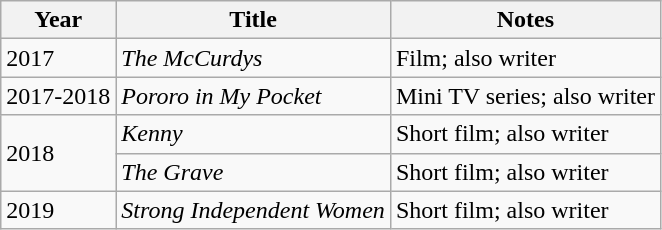<table class="wikitable sortable">
<tr>
<th>Year</th>
<th>Title</th>
<th class="unsortable">Notes</th>
</tr>
<tr>
<td>2017</td>
<td><em>The McCurdys</em></td>
<td>Film; also writer</td>
</tr>
<tr>
<td>2017-2018</td>
<td><em>Pororo in My Pocket</em></td>
<td>Mini TV series; also writer</td>
</tr>
<tr>
<td rowspan=2>2018</td>
<td><em>Kenny</em></td>
<td>Short film; also writer</td>
</tr>
<tr>
<td><em>The Grave</em></td>
<td>Short film; also writer</td>
</tr>
<tr>
<td>2019</td>
<td><em>Strong Independent Women</em></td>
<td>Short film; also writer</td>
</tr>
</table>
